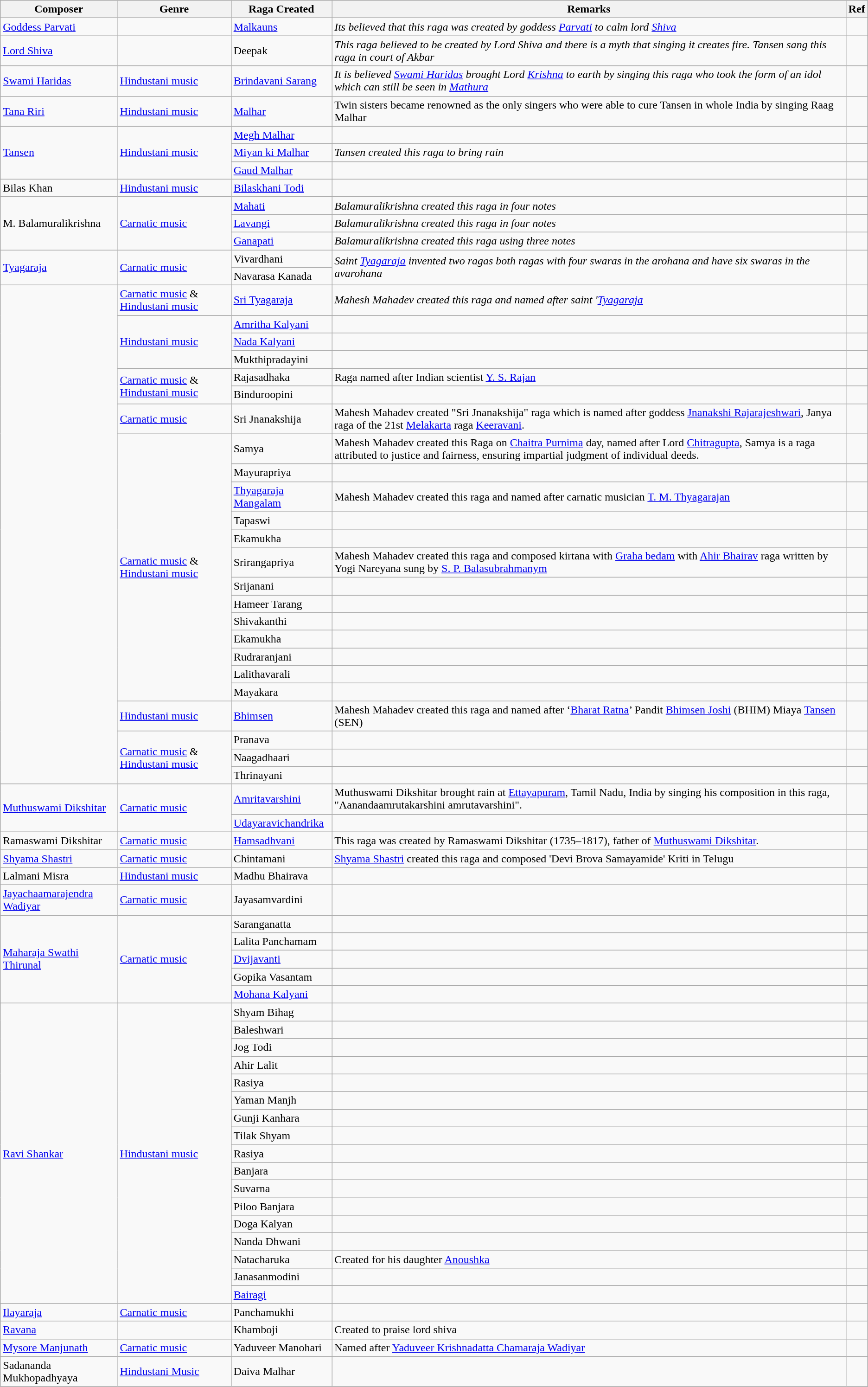<table class="wikitable sortable">
<tr>
<th>Composer</th>
<th>Genre</th>
<th>Raga Created</th>
<th>Remarks</th>
<th>Ref</th>
</tr>
<tr>
<td><a href='#'>Goddess Parvati</a></td>
<td></td>
<td><a href='#'>Malkauns</a></td>
<td><em>Its believed that this raga was created by goddess <a href='#'>Parvati</a> to calm lord <a href='#'>Shiva</a></em></td>
<td></td>
</tr>
<tr>
<td><a href='#'>Lord Shiva</a></td>
<td></td>
<td>Deepak</td>
<td><em>This raga believed to be created by Lord Shiva and there is a myth that singing it creates fire. Tansen sang this raga in court of Akbar</em></td>
<td></td>
</tr>
<tr>
<td><a href='#'>Swami Haridas</a></td>
<td><a href='#'>Hindustani music</a></td>
<td><a href='#'>Brindavani Sarang</a></td>
<td><em>It is believed <a href='#'>Swami Haridas</a> brought Lord <a href='#'>Krishna</a> to earth by singing this raga who took the form of an idol which can still be seen in <a href='#'>Mathura</a></em></td>
<td></td>
</tr>
<tr>
<td><a href='#'>Tana Riri</a></td>
<td><a href='#'>Hindustani music</a></td>
<td><a href='#'>Malhar</a></td>
<td>Twin sisters became renowned as the only singers who were able to cure Tansen in whole India by singing Raag Malhar</td>
<td></td>
</tr>
<tr>
<td rowspan="3"><a href='#'>Tansen</a></td>
<td rowspan="3"><a href='#'>Hindustani music</a></td>
<td><a href='#'>Megh Malhar</a></td>
<td></td>
<td></td>
</tr>
<tr>
<td><a href='#'>Miyan ki Malhar</a></td>
<td><em>Tansen created this raga to bring rain</em></td>
<td></td>
</tr>
<tr>
<td><a href='#'>Gaud Malhar</a></td>
<td></td>
<td></td>
</tr>
<tr>
<td>Bilas Khan</td>
<td><a href='#'>Hindustani music</a></td>
<td><a href='#'>Bilaskhani Todi</a></td>
<td></td>
<td></td>
</tr>
<tr>
<td rowspan="3">M. Balamuralikrishna</td>
<td rowspan="3"><a href='#'>Carnatic music</a></td>
<td><a href='#'>Mahati</a></td>
<td><em>Balamuralikrishna created this raga in four notes</em></td>
<td></td>
</tr>
<tr>
<td><a href='#'>Lavangi</a></td>
<td><em>Balamuralikrishna created this raga in four notes</em></td>
<td></td>
</tr>
<tr>
<td><a href='#'>Ganapati</a></td>
<td><em>Balamuralikrishna created this raga using three notes</em></td>
<td></td>
</tr>
<tr>
<td rowspan="2"><a href='#'>Tyagaraja</a></td>
<td rowspan="2"><a href='#'>Carnatic music</a></td>
<td>Vivardhani</td>
<td rowspan="2"><em>Saint <a href='#'>Tyagaraja</a> invented two ragas both ragas with four swaras in the arohana and have six swaras in the avarohana</em></td>
<td rowspan="2"></td>
</tr>
<tr>
<td>Navarasa Kanada</td>
</tr>
<tr>
<td rowspan="24"></td>
<td><a href='#'>Carnatic music</a> & <a href='#'>Hindustani music</a></td>
<td><a href='#'>Sri Tyagaraja</a></td>
<td><em>Mahesh Mahadev created this raga and named after saint '<a href='#'>Tyagaraja</a><strong></td>
<td></td>
</tr>
<tr>
<td rowspan="3"><a href='#'>Hindustani music</a></td>
<td><a href='#'>Amritha Kalyani</a></td>
<td></td>
<td></td>
</tr>
<tr>
<td><a href='#'>Nada Kalyani</a></td>
<td></td>
<td></td>
</tr>
<tr>
<td>Mukthipradayini</td>
<td></td>
<td></td>
</tr>
<tr>
<td rowspan="2"><a href='#'>Carnatic music</a> & <a href='#'>Hindustani music</a></td>
<td>Rajasadhaka</td>
<td></em>Raga named after Indian scientist <a href='#'>Y. S. Rajan</a><em></td>
<td></td>
</tr>
<tr>
<td>Binduroopini</td>
<td></td>
<td></td>
</tr>
<tr>
<td><a href='#'>Carnatic music</a></td>
<td>Sri Jnanakshija</td>
<td></em>Mahesh Mahadev created "Sri Jnanakshija" raga which is named after goddess <a href='#'>Jnanakshi Rajarajeshwari</a>, Janya raga of the 21st <a href='#'>Melakarta</a> raga <a href='#'>Keeravani</a>.<em></td>
<td> </td>
</tr>
<tr>
<td rowspan="13"><a href='#'>Carnatic music</a> & <a href='#'>Hindustani music</a></td>
<td>Samya</td>
<td></em>Mahesh Mahadev created this Raga on  <a href='#'>Chaitra Purnima</a> day, named after Lord <a href='#'>Chitragupta</a>, Samya is a raga attributed to justice and fairness, ensuring impartial judgment of individual deeds.<em></td>
<td></td>
</tr>
<tr>
<td>Mayurapriya</td>
<td></td>
<td></td>
</tr>
<tr>
<td><a href='#'>Thyagaraja Mangalam</a></td>
<td></em>Mahesh Mahadev created this raga and named after carnatic musician <a href='#'>T. M. Thyagarajan</a><em></td>
<td></td>
</tr>
<tr>
<td>Tapaswi</td>
<td></td>
<td></td>
</tr>
<tr>
<td>Ekamukha</td>
<td></td>
<td></td>
</tr>
<tr>
<td>Srirangapriya</td>
<td></em>Mahesh Mahadev created this raga and composed kirtana with <a href='#'>Graha bedam</a> with <a href='#'>Ahir Bhairav</a> raga written by Yogi Nareyana sung by <a href='#'>S. P. Balasubrahmanym</a><em></td>
<td></td>
</tr>
<tr>
<td>Srijanani</td>
<td></td>
<td></td>
</tr>
<tr>
<td>Hameer Tarang</td>
<td></td>
<td></td>
</tr>
<tr>
<td>Shivakanthi</td>
<td></td>
<td></td>
</tr>
<tr>
<td>Ekamukha</td>
<td></td>
<td></td>
</tr>
<tr>
<td>Rudraranjani</td>
<td></td>
<td></td>
</tr>
<tr>
<td>Lalithavarali</td>
<td></td>
<td></td>
</tr>
<tr>
<td>Mayakara</td>
<td></td>
<td></td>
</tr>
<tr>
<td><a href='#'>Hindustani music</a></td>
<td><a href='#'>Bhimsen</a></td>
<td></em>Mahesh Mahadev created this raga and named after ‘<a href='#'>Bharat Ratna</a>’ Pandit <a href='#'>Bhimsen Joshi</a> (BHIM) Miaya <a href='#'>Tansen</a> (SEN)<em></td>
<td></td>
</tr>
<tr>
<td rowspan="3"><a href='#'>Carnatic music</a> & <a href='#'>Hindustani music</a></td>
<td>Pranava</td>
<td></td>
<td></td>
</tr>
<tr>
<td>Naagadhaari</td>
<td></td>
<td></td>
</tr>
<tr>
<td>Thrinayani</td>
<td></td>
<td></td>
</tr>
<tr>
<td rowspan="2"><a href='#'>Muthuswami Dikshitar</a></td>
<td rowspan="2"><a href='#'>Carnatic music</a></td>
<td><a href='#'>Amritavarshini</a></td>
<td></em>Muthuswami Dikshitar brought rain at <a href='#'>Ettayapuram</a>, Tamil Nadu, India by singing his composition in this raga, "Aanandaamrutakarshini amrutavarshini".<em></td>
<td></td>
</tr>
<tr>
<td><a href='#'>Udayaravichandrika</a></td>
<td></td>
<td></td>
</tr>
<tr>
<td>Ramaswami Dikshitar</td>
<td><a href='#'>Carnatic music</a></td>
<td><a href='#'>Hamsadhvani</a></td>
<td></em>This raga was created by Ramaswami Dikshitar (1735–1817), father of <a href='#'>Muthuswami Dikshitar</a>.<em></td>
<td></td>
</tr>
<tr>
<td><a href='#'>Shyama Shastri</a></td>
<td><a href='#'>Carnatic music</a></td>
<td>Chintamani</td>
<td></em><a href='#'>Shyama Shastri</a> created this raga and composed 'Devi Brova Samayamide' Kriti in Telugu<em></td>
<td></td>
</tr>
<tr>
<td>Lalmani Misra</td>
<td><a href='#'>Hindustani music</a></td>
<td>Madhu Bhairava</td>
<td></td>
<td></td>
</tr>
<tr>
<td><a href='#'>Jayachaamarajendra Wadiyar</a></td>
<td><a href='#'>Carnatic music</a></td>
<td>Jayasamvardini</td>
<td></td>
<td></td>
</tr>
<tr>
<td rowspan="5"><a href='#'>Maharaja Swathi Thirunal</a></td>
<td rowspan="5"><a href='#'>Carnatic music</a></td>
<td>Saranganatta</td>
<td></td>
<td></td>
</tr>
<tr>
<td>Lalita Panchamam</td>
<td></td>
<td></td>
</tr>
<tr>
<td><a href='#'>Dvijavanti</a></td>
<td></td>
<td></td>
</tr>
<tr>
<td>Gopika Vasantam</td>
<td></td>
<td></td>
</tr>
<tr>
<td><a href='#'>Mohana Kalyani</a></td>
<td></td>
<td></td>
</tr>
<tr>
<td rowspan="17"><a href='#'>Ravi Shankar</a></td>
<td rowspan="17"><a href='#'>Hindustani music</a></td>
<td>Shyam Bihag</td>
<td></td>
<td></td>
</tr>
<tr>
<td>Baleshwari</td>
<td></td>
<td></td>
</tr>
<tr>
<td>Jog Todi</td>
<td></td>
<td></td>
</tr>
<tr>
<td>Ahir Lalit</td>
<td></td>
<td></td>
</tr>
<tr>
<td>Rasiya</td>
<td></td>
<td></td>
</tr>
<tr>
<td>Yaman Manjh</td>
<td></td>
<td></td>
</tr>
<tr>
<td>Gunji Kanhara</td>
<td></td>
<td></td>
</tr>
<tr>
<td>Tilak Shyam</td>
<td></td>
<td></td>
</tr>
<tr>
<td>Rasiya</td>
<td></td>
<td></td>
</tr>
<tr>
<td>Banjara</td>
<td></td>
<td></td>
</tr>
<tr>
<td>Suvarna</td>
<td></td>
<td></td>
</tr>
<tr>
<td>Piloo Banjara</td>
<td></td>
<td></td>
</tr>
<tr>
<td>Doga Kalyan</td>
<td></td>
<td></td>
</tr>
<tr>
<td>Nanda Dhwani</td>
<td></td>
<td></td>
</tr>
<tr>
<td>Natacharuka</td>
<td></em>Created for his daughter <a href='#'>Anoushka</a><em></td>
<td></td>
</tr>
<tr>
<td>Janasanmodini</td>
<td></td>
<td></td>
</tr>
<tr>
<td></em><a href='#'>Bairagi</a><em></td>
<td></td>
<td></td>
</tr>
<tr>
<td><a href='#'>Ilayaraja</a></td>
<td><a href='#'>Carnatic music</a></td>
<td>Panchamukhi</td>
<td></td>
<td></td>
</tr>
<tr>
<td><a href='#'>Ravana</a></td>
<td></td>
<td>Khamboji</td>
<td></em>Created to praise lord shiva<em></td>
<td></td>
</tr>
<tr>
<td><a href='#'>Mysore Manjunath</a></td>
<td><a href='#'>Carnatic music</a></td>
<td>Yaduveer Manohari</td>
<td></em>Named after <a href='#'>Yaduveer Krishnadatta Chamaraja Wadiyar</a><em></td>
<td></td>
</tr>
<tr>
<td>Sadananda Mukhopadhyaya</td>
<td><a href='#'>Hindustani Music</a></td>
<td>Daiva Malhar</td>
<td></td>
<td></td>
</tr>
</table>
